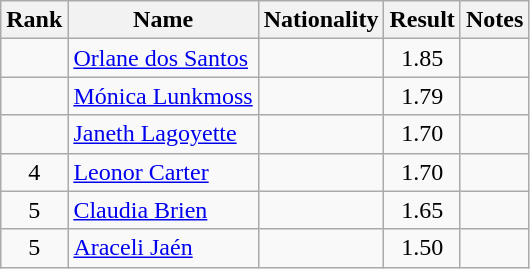<table class="wikitable sortable" style="text-align:center">
<tr>
<th>Rank</th>
<th>Name</th>
<th>Nationality</th>
<th>Result</th>
<th>Notes</th>
</tr>
<tr>
<td></td>
<td align=left><a href='#'>Orlane dos Santos</a></td>
<td align=left></td>
<td>1.85</td>
<td></td>
</tr>
<tr>
<td></td>
<td align=left><a href='#'>Mónica Lunkmoss</a></td>
<td align=left></td>
<td>1.79</td>
<td></td>
</tr>
<tr>
<td></td>
<td align=left><a href='#'>Janeth Lagoyette</a></td>
<td align=left></td>
<td>1.70</td>
<td></td>
</tr>
<tr>
<td>4</td>
<td align=left><a href='#'>Leonor Carter</a></td>
<td align=left></td>
<td>1.70</td>
<td></td>
</tr>
<tr>
<td>5</td>
<td align=left><a href='#'>Claudia Brien</a></td>
<td align=left></td>
<td>1.65</td>
<td></td>
</tr>
<tr>
<td>5</td>
<td align=left><a href='#'>Araceli Jaén</a></td>
<td align=left></td>
<td>1.50</td>
<td></td>
</tr>
</table>
